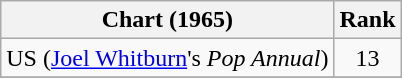<table class="wikitable">
<tr>
<th>Chart (1965)</th>
<th style="text-align:center;">Rank</th>
</tr>
<tr>
<td>US (<a href='#'>Joel Whitburn</a>'s <em>Pop Annual</em>)</td>
<td style="text-align:center;">13</td>
</tr>
<tr>
</tr>
</table>
